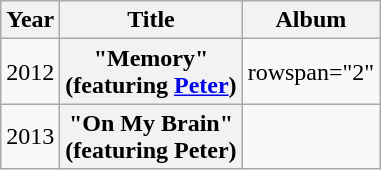<table class="wikitable plainrowheaders" style="text-align:center;">
<tr>
<th scope="col">Year</th>
<th scope="col">Title</th>
<th scope="col">Album</th>
</tr>
<tr>
<td>2012</td>
<th scope="row">"Memory"<br><span>(featuring <a href='#'>Peter</a>)</span></th>
<td>rowspan="2" </td>
</tr>
<tr>
<td>2013</td>
<th scope="row">"On My Brain"<br><span>(featuring Peter)</span></th>
</tr>
</table>
